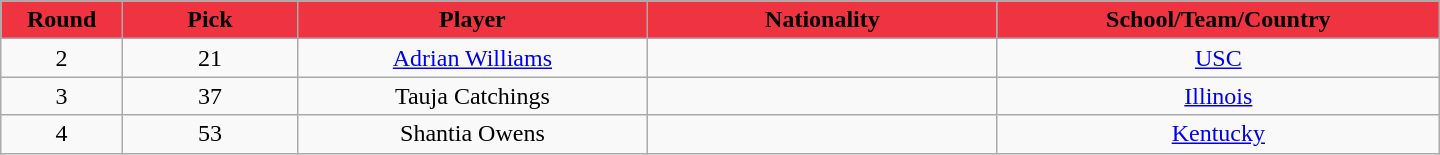<table class="wikitable" style="text-align:center; width:60em">
<tr>
<th style="background: #EF3340" width="2%"><span>Round</span></th>
<th style="background: #EF3340" width="5%"><span>Pick</span></th>
<th style="background: #EF3340" width="10%"><span>Player</span></th>
<th style="background: #EF3340" width="10%"><span>Nationality</span></th>
<th style="background: #EF3340" width="10%"><span>School/Team/Country</span></th>
</tr>
<tr>
<td>2</td>
<td>21</td>
<td><a href='#'>Adrian Williams</a></td>
<td></td>
<td><a href='#'>USC</a></td>
</tr>
<tr>
<td>3</td>
<td>37</td>
<td>Tauja Catchings</td>
<td></td>
<td><a href='#'>Illinois</a></td>
</tr>
<tr>
<td>4</td>
<td>53</td>
<td>Shantia Owens</td>
<td></td>
<td><a href='#'>Kentucky</a></td>
</tr>
</table>
